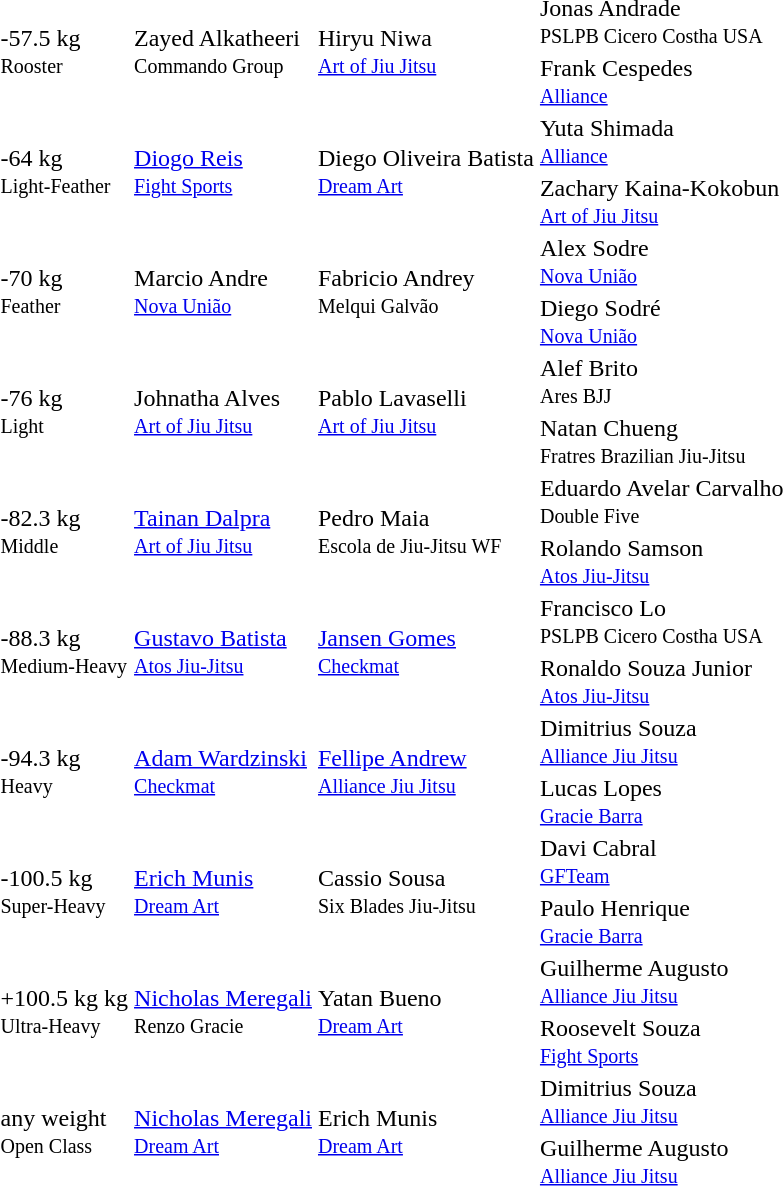<table>
<tr>
<td rowspan=2>-57.5 kg<br><small>Rooster</small></td>
<td rowspan=2> Zayed Alkatheeri<br><small>Commando Group</small></td>
<td rowspan=2> Hiryu Niwa<br><small><a href='#'>Art of Jiu Jitsu</a></small></td>
<td> Jonas Andrade<br><small>PSLPB Cicero Costha USA</small></td>
</tr>
<tr>
<td> Frank Cespedes<br><small><a href='#'>Alliance</a></small></td>
</tr>
<tr>
<td rowspan=2>-64 kg<br><small>Light-Feather</small></td>
<td rowspan=2> <a href='#'>Diogo Reis</a><br><small><a href='#'>Fight Sports</a></small></td>
<td rowspan=2> Diego Oliveira Batista<br><small><a href='#'>Dream Art</a></small></td>
<td> Yuta Shimada<br><small><a href='#'>Alliance</a></small></td>
</tr>
<tr>
<td> Zachary Kaina-Kokobun<br><small><a href='#'>Art of Jiu Jitsu</a></small></td>
</tr>
<tr>
<td rowspan=2>-70 kg<br><small>Feather</small></td>
<td rowspan=2> Marcio Andre<br><small><a href='#'>Nova União</a></small></td>
<td rowspan=2> Fabricio Andrey<br><small>Melqui Galvão</small></td>
<td> Alex Sodre<br><small><a href='#'>Nova União</a></small></td>
</tr>
<tr>
<td> Diego Sodré<br><small><a href='#'>Nova União</a></small></td>
</tr>
<tr>
<td rowspan=2>-76 kg<br><small>Light</small></td>
<td rowspan=2> Johnatha Alves<br><small><a href='#'>Art of Jiu Jitsu</a></small></td>
<td rowspan=2>Pablo Lavaselli<br><small><a href='#'>Art of Jiu Jitsu</a></small></td>
<td> Alef Brito<br><small>Ares BJJ</small></td>
</tr>
<tr>
<td> Natan Chueng<br><small>Fratres Brazilian Jiu-Jitsu</small></td>
</tr>
<tr>
<td rowspan=2>-82.3 kg<br><small>Middle</small></td>
<td rowspan=2> <a href='#'>Tainan Dalpra</a><br><small><a href='#'>Art of Jiu Jitsu</a></small></td>
<td rowspan=2> Pedro Maia<br><small>Escola de Jiu-Jitsu WF</small></td>
<td> Eduardo Avelar Carvalho<br><small>Double Five</small></td>
</tr>
<tr>
<td> Rolando Samson<br><small><a href='#'>Atos Jiu-Jitsu</a></small></td>
</tr>
<tr>
<td rowspan=2>-88.3 kg<br><small>Medium-Heavy</small></td>
<td rowspan=2> <a href='#'>Gustavo Batista</a><br><small><a href='#'>Atos Jiu-Jitsu</a></small></td>
<td rowspan=2> <a href='#'>Jansen Gomes</a><br><small><a href='#'>Checkmat</a></small></td>
<td> Francisco Lo<br><small>PSLPB Cicero Costha USA</small></td>
</tr>
<tr>
<td> Ronaldo Souza Junior<br><small><a href='#'>Atos Jiu-Jitsu</a></small></td>
</tr>
<tr>
<td rowspan=2>-94.3 kg<br><small>Heavy </small></td>
<td rowspan=2> <a href='#'>Adam Wardzinski</a><br><small><a href='#'>Checkmat</a></small></td>
<td rowspan=2> <a href='#'>Fellipe Andrew</a><br><small><a href='#'>Alliance Jiu Jitsu</a></small></td>
<td> Dimitrius Souza<br><small><a href='#'>Alliance Jiu Jitsu</a></small></td>
</tr>
<tr>
<td> Lucas Lopes<br><small><a href='#'>Gracie Barra</a></small></td>
</tr>
<tr>
<td rowspan=2>-100.5 kg<br><small>Super-Heavy</small></td>
<td rowspan=2> <a href='#'>Erich Munis</a><br><small><a href='#'>Dream Art</a></small></td>
<td rowspan=2> Cassio Sousa<br><small>Six Blades Jiu-Jitsu</small></td>
<td> Davi Cabral<br><small><a href='#'>GFTeam</a></small></td>
</tr>
<tr>
<td> Paulo Henrique<br><small><a href='#'>Gracie Barra</a></small></td>
</tr>
<tr>
<td rowspan=2>+100.5 kg kg<br><small>Ultra-Heavy</small></td>
<td rowspan=2> <a href='#'>Nicholas Meregali</a><br><small>Renzo Gracie</small></td>
<td rowspan=2> Yatan Bueno<br><small><a href='#'>Dream Art</a></small></td>
<td> Guilherme Augusto<br><small><a href='#'>Alliance Jiu Jitsu</a></small></td>
</tr>
<tr>
<td> Roosevelt Souza<br><small><a href='#'>Fight Sports</a> </small></td>
</tr>
<tr>
<td rowspan=2>any weight<br><small>Open Class</small></td>
<td rowspan=2> <a href='#'>Nicholas Meregali</a><br><small><a href='#'>Dream Art</a></small></td>
<td rowspan=2> Erich Munis<br><small><a href='#'>Dream Art</a></small></td>
<td> Dimitrius Souza<br><small><a href='#'>Alliance Jiu Jitsu</a></small></td>
</tr>
<tr>
<td> Guilherme Augusto<br><small><a href='#'>Alliance Jiu Jitsu</a></small></td>
</tr>
<tr>
</tr>
<tr>
</tr>
</table>
